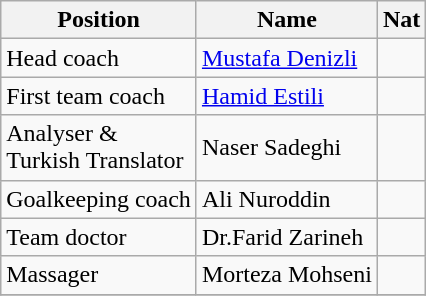<table class="wikitable">
<tr>
<th>Position</th>
<th>Name</th>
<th>Nat</th>
</tr>
<tr>
<td>Head coach</td>
<td><a href='#'>Mustafa Denizli</a></td>
<td></td>
</tr>
<tr>
<td>First team coach</td>
<td><a href='#'>Hamid Estili</a></td>
<td></td>
</tr>
<tr>
<td>Analyser & <br>Turkish Translator</td>
<td>Naser Sadeghi</td>
<td><br></td>
</tr>
<tr>
<td>Goalkeeping coach</td>
<td>Ali Nuroddin</td>
<td></td>
</tr>
<tr>
<td>Team doctor</td>
<td>Dr.Farid Zarineh</td>
<td></td>
</tr>
<tr>
<td>Massager</td>
<td>Morteza Mohseni</td>
<td></td>
</tr>
<tr>
</tr>
</table>
